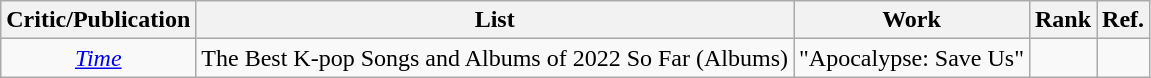<table class="sortable wikitable" style="text-align:center">
<tr>
<th>Critic/Publication</th>
<th>List</th>
<th>Work</th>
<th>Rank</th>
<th class="unsortable">Ref.</th>
</tr>
<tr>
<td><em><a href='#'>Time</a></em></td>
<td>The Best K-pop Songs and Albums of 2022 So Far (Albums)</td>
<td>"Apocalypse: Save Us"</td>
<td></td>
<td></td>
</tr>
</table>
